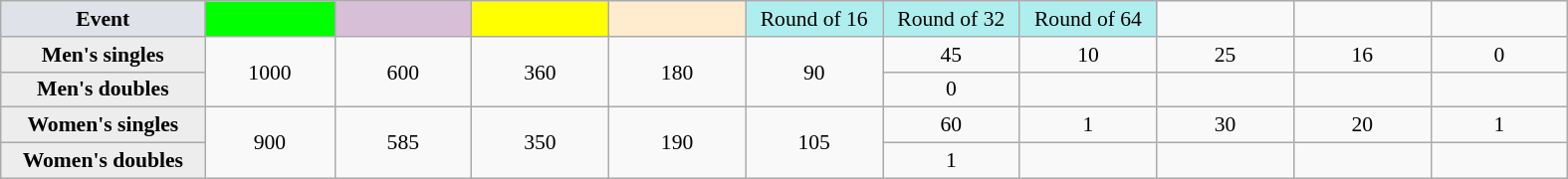<table class=wikitable style=font-size:90%;text-align:center>
<tr>
<td style="width:130px; background:#dfe2e9;"><strong>Event</strong></td>
<td style="width:80px; background:lime;"></td>
<td style="width:85px; background:thistle;"></td>
<td style="width:85px; background:#ff0;"></td>
<td style="width:85px; background:#ffebcd;"></td>
<td style="width:85px; background:#afeeee;">Round of 16</td>
<td style="width:85px; background:#afeeee;">Round of 32</td>
<td style="width:85px; background:#afeeee;">Round of 64</td>
<td width=85></td>
<td width=85></td>
<td width=85></td>
</tr>
<tr>
<th style="background:#ededed;">Men's singles</th>
<td rowspan=2>1000</td>
<td rowspan=2>600</td>
<td rowspan=2>360</td>
<td rowspan=2>180</td>
<td rowspan=2>90</td>
<td>45</td>
<td>10</td>
<td>25</td>
<td>16</td>
<td>0</td>
</tr>
<tr>
<th style="background:#ededed;">Men's doubles</th>
<td>0</td>
<td></td>
<td></td>
<td></td>
<td></td>
</tr>
<tr>
<th style="background:#ededed;">Women's singles</th>
<td rowspan=2>900</td>
<td rowspan=2>585</td>
<td rowspan=2>350</td>
<td rowspan=2>190</td>
<td rowspan=2>105</td>
<td>60</td>
<td>1</td>
<td>30</td>
<td>20</td>
<td>1</td>
</tr>
<tr>
<th style="background:#ededed;">Women's doubles</th>
<td>1</td>
<td></td>
<td></td>
<td></td>
<td></td>
</tr>
</table>
